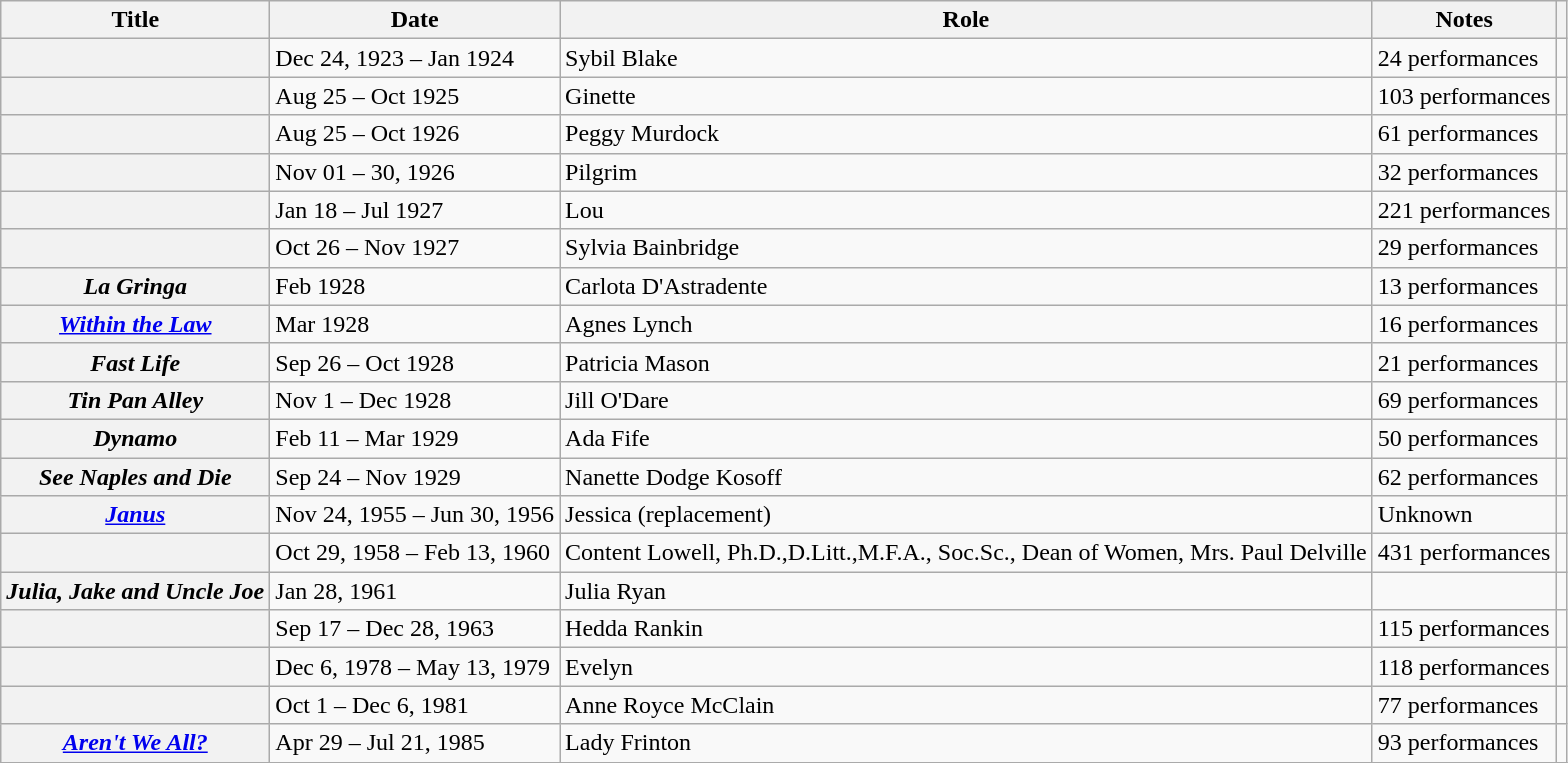<table class="wikitable plainrowheaders">
<tr>
<th scope="col">Title</th>
<th scope="col">Date</th>
<th scope="col">Role</th>
<th scope="col">Notes</th>
<th scope="col" class="unsortable"></th>
</tr>
<tr>
<th scope="row"></th>
<td>Dec 24, 1923 – Jan 1924</td>
<td>Sybil Blake</td>
<td>24 performances</td>
<td align="center"></td>
</tr>
<tr>
<th scope="row"></th>
<td>Aug 25 – Oct 1925</td>
<td>Ginette</td>
<td>103 performances</td>
<td align="center"></td>
</tr>
<tr>
<th scope="row"></th>
<td>Aug 25 – Oct 1926</td>
<td>Peggy Murdock</td>
<td>61 performances</td>
<td align="center"></td>
</tr>
<tr>
<th scope="row"></th>
<td>Nov 01 – 30, 1926</td>
<td>Pilgrim</td>
<td>32 performances</td>
<td align="center"></td>
</tr>
<tr>
<th scope="row"></th>
<td>Jan 18 – Jul 1927</td>
<td>Lou</td>
<td>221 performances</td>
<td align="center"></td>
</tr>
<tr>
<th scope="row"></th>
<td>Oct 26 – Nov 1927</td>
<td>Sylvia Bainbridge</td>
<td>29 performances</td>
<td align="center"></td>
</tr>
<tr>
<th scope="row"><em>La Gringa</em></th>
<td>Feb 1928</td>
<td>Carlota D'Astradente</td>
<td>13 performances</td>
<td align="center"></td>
</tr>
<tr>
<th scope="row"><em><a href='#'>Within the Law</a></em></th>
<td>Mar 1928</td>
<td>Agnes Lynch</td>
<td>16 performances</td>
<td align="center"></td>
</tr>
<tr>
<th scope="row"><em>Fast Life</em></th>
<td>Sep 26 – Oct 1928</td>
<td>Patricia Mason</td>
<td>21 performances</td>
<td align="center"></td>
</tr>
<tr>
<th scope="row"><em>Tin Pan Alley</em></th>
<td>Nov 1 – Dec 1928</td>
<td>Jill O'Dare</td>
<td>69 performances</td>
<td align="center"></td>
</tr>
<tr>
<th scope="row"><em>Dynamo</em></th>
<td>Feb 11 – Mar 1929</td>
<td>Ada Fife</td>
<td>50 performances</td>
<td align="center"></td>
</tr>
<tr>
<th scope="row"><em>See Naples and Die</em></th>
<td>Sep 24 – Nov 1929</td>
<td>Nanette Dodge Kosoff</td>
<td>62 performances</td>
<td align="center"></td>
</tr>
<tr>
<th scope="row"><em><a href='#'>Janus</a></em></th>
<td>Nov 24, 1955 – Jun 30, 1956</td>
<td>Jessica (replacement)</td>
<td>Unknown</td>
<td align="center"></td>
</tr>
<tr>
<th scope="row"></th>
<td>Oct 29, 1958 – Feb 13, 1960</td>
<td>Content Lowell, Ph.D.,D.Litt.,M.F.A., Soc.Sc., Dean of Women, Mrs. Paul Delville</td>
<td>431 performances</td>
<td align="center"></td>
</tr>
<tr>
<th scope="row"><em>Julia, Jake and Uncle Joe</em></th>
<td>Jan 28, 1961</td>
<td>Julia Ryan</td>
<td></td>
<td align="center"></td>
</tr>
<tr>
<th scope="row"></th>
<td>Sep 17 – Dec 28, 1963</td>
<td>Hedda Rankin</td>
<td>115 performances</td>
<td align="center"></td>
</tr>
<tr>
<th scope="row"></th>
<td>Dec 6, 1978 – May 13, 1979</td>
<td>Evelyn</td>
<td>118 performances</td>
<td align="center"></td>
</tr>
<tr>
<th scope="row"></th>
<td>Oct 1 – Dec 6, 1981</td>
<td>Anne Royce McClain</td>
<td>77 performances</td>
<td align="center"></td>
</tr>
<tr>
<th scope="row"><em><a href='#'>Aren't We All?</a></em></th>
<td>Apr 29 – Jul 21, 1985</td>
<td>Lady Frinton</td>
<td>93 performances</td>
<td align="center"></td>
</tr>
<tr>
</tr>
</table>
